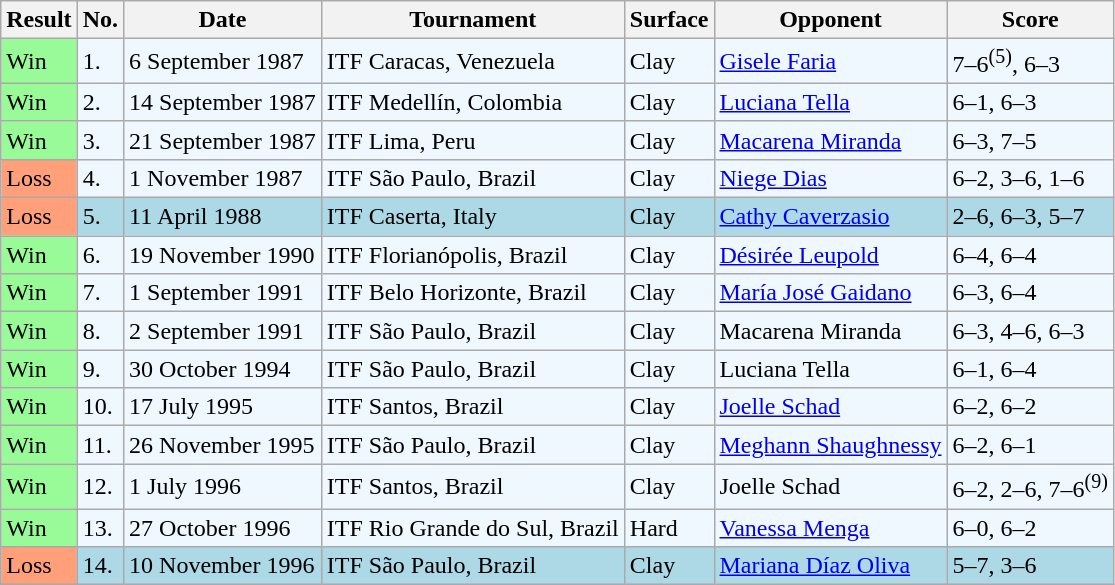<table class="sortable wikitable">
<tr>
<th>Result</th>
<th>No.</th>
<th>Date</th>
<th>Tournament</th>
<th>Surface</th>
<th>Opponent</th>
<th class="unsortable">Score</th>
</tr>
<tr style="background:#f0f8ff;">
<td style="background:#98fb98;">Win</td>
<td>1.</td>
<td>6 September 1987</td>
<td>ITF Caracas, Venezuela</td>
<td>Clay</td>
<td> <a href='#'>Gisele Faria</a></td>
<td>7–6<sup>(5)</sup>, 6–3</td>
</tr>
<tr style="background:#f0f8ff;">
<td style="background:#98fb98;">Win</td>
<td>2.</td>
<td>14 September 1987</td>
<td>ITF Medellín, Colombia</td>
<td>Clay</td>
<td> <a href='#'>Luciana Tella</a></td>
<td>6–1, 6–3</td>
</tr>
<tr bgcolor="#f0f8ff">
<td style="background:#98fb98;">Win</td>
<td>3.</td>
<td>21 September 1987</td>
<td>ITF Lima, Peru</td>
<td>Clay</td>
<td> <a href='#'>Macarena Miranda</a></td>
<td>6–3, 7–5</td>
</tr>
<tr bgcolor="#f0f8ff">
<td style="background:#ffa07a;">Loss</td>
<td>4.</td>
<td>1 November 1987</td>
<td>ITF São Paulo, Brazil</td>
<td>Clay</td>
<td> <a href='#'>Niege Dias</a></td>
<td>6–2, 3–6, 1–6</td>
</tr>
<tr style="background:lightblue;">
<td style="background:#ffa07a;">Loss</td>
<td>5.</td>
<td>11 April 1988</td>
<td>ITF Caserta, Italy</td>
<td>Clay</td>
<td> <a href='#'>Cathy Caverzasio</a></td>
<td>2–6, 6–3, 5–7</td>
</tr>
<tr bgcolor="#f0f8ff">
<td style="background:#98fb98;">Win</td>
<td>6.</td>
<td>19 November 1990</td>
<td>ITF Florianópolis, Brazil</td>
<td>Clay</td>
<td> <a href='#'>Désirée Leupold</a></td>
<td>6–4, 6–4</td>
</tr>
<tr bgcolor="#f0f8ff">
<td style="background:#98fb98;">Win</td>
<td>7.</td>
<td>1 September 1991</td>
<td>ITF Belo Horizonte, Brazil</td>
<td>Clay</td>
<td> <a href='#'>María José Gaidano</a></td>
<td>6–3, 6–4</td>
</tr>
<tr bgcolor="#f0f8ff">
<td style="background:#98fb98;">Win</td>
<td>8.</td>
<td>2 September 1991</td>
<td>ITF São Paulo, Brazil</td>
<td>Clay</td>
<td> Macarena Miranda</td>
<td>6–3, 4–6, 6–3</td>
</tr>
<tr style="background:#f0f8ff;">
<td style="background:#98fb98;">Win</td>
<td>9.</td>
<td>30 October 1994</td>
<td>ITF São Paulo, Brazil</td>
<td>Clay</td>
<td> Luciana Tella</td>
<td>6–1, 6–4</td>
</tr>
<tr style="background:#f0f8ff;">
<td style="background:#98fb98;">Win</td>
<td>10.</td>
<td>17 July 1995</td>
<td>ITF Santos, Brazil</td>
<td>Clay</td>
<td> <a href='#'>Joelle Schad</a></td>
<td>6–2, 6–2</td>
</tr>
<tr style="background:#f0f8ff;">
<td style="background:#98fb98;">Win</td>
<td>11.</td>
<td>26 November 1995</td>
<td>ITF São Paulo, Brazil</td>
<td>Clay</td>
<td> <a href='#'>Meghann Shaughnessy</a></td>
<td>6–2, 6–1</td>
</tr>
<tr style="background:#f0f8ff;">
<td style="background:#98fb98;">Win</td>
<td>12.</td>
<td>1 July 1996</td>
<td>ITF Santos, Brazil</td>
<td>Clay</td>
<td> Joelle Schad</td>
<td>6–2, 2–6, 7–6<sup>(9)</sup></td>
</tr>
<tr style="background:#f0f8ff;">
<td style="background:#98fb98;">Win</td>
<td>13.</td>
<td>27 October 1996</td>
<td>ITF Rio Grande do Sul, Brazil</td>
<td>Hard</td>
<td> <a href='#'>Vanessa Menga</a></td>
<td>6–0, 6–2</td>
</tr>
<tr style="background:lightblue;">
<td style="background:#ffa07a;">Loss</td>
<td>14.</td>
<td>10 November 1996</td>
<td>ITF São Paulo, Brazil</td>
<td>Clay</td>
<td> <a href='#'>Mariana Díaz Oliva</a></td>
<td>5–7, 3–6</td>
</tr>
</table>
